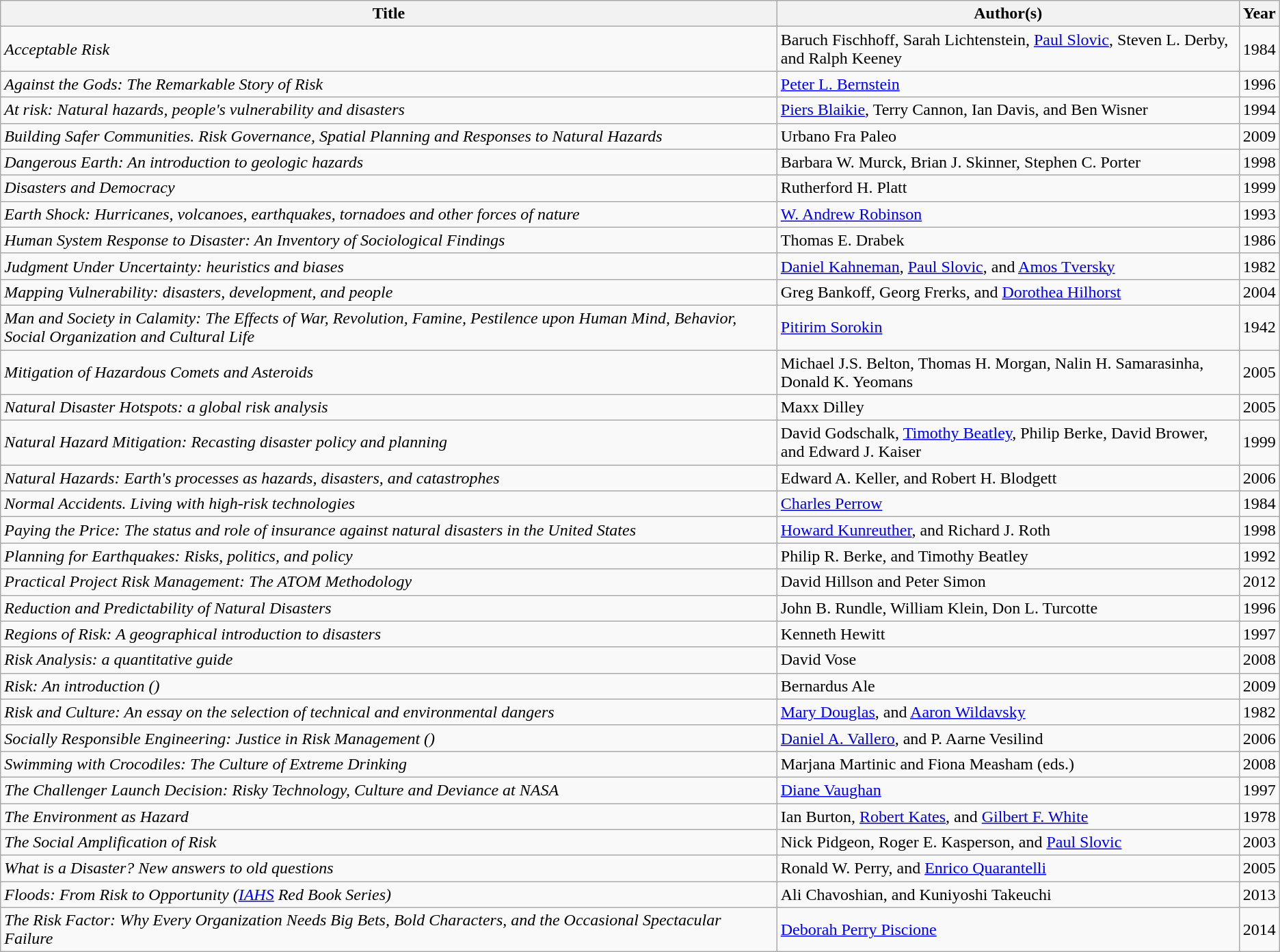<table class="wikitable">
<tr>
<th>Title</th>
<th>Author(s)</th>
<th>Year</th>
</tr>
<tr>
<td><em>Acceptable Risk</em></td>
<td>Baruch Fischhoff, Sarah Lichtenstein, <a href='#'>Paul Slovic</a>, Steven L. Derby, and Ralph Keeney</td>
<td>1984</td>
</tr>
<tr>
<td><em>Against the Gods: The Remarkable Story of Risk</em></td>
<td><a href='#'>Peter L. Bernstein</a></td>
<td>1996</td>
</tr>
<tr>
<td><em>At risk: Natural hazards, people's vulnerability and disasters</em></td>
<td><a href='#'>Piers Blaikie</a>, Terry Cannon, Ian Davis, and Ben Wisner</td>
<td>1994</td>
</tr>
<tr>
<td><em>Building Safer Communities. Risk Governance, Spatial Planning and Responses to Natural Hazards</em></td>
<td>Urbano Fra Paleo</td>
<td>2009</td>
</tr>
<tr>
<td><em>Dangerous Earth: An introduction to geologic hazards</em></td>
<td>Barbara W. Murck, Brian J. Skinner, Stephen C. Porter</td>
<td>1998</td>
</tr>
<tr>
<td><em>Disasters and Democracy</em></td>
<td>Rutherford H. Platt</td>
<td>1999</td>
</tr>
<tr>
<td><em>Earth Shock: Hurricanes, volcanoes, earthquakes, tornadoes and other forces of nature</em></td>
<td><a href='#'>W. Andrew Robinson</a></td>
<td>1993</td>
</tr>
<tr>
<td><em>Human System Response to Disaster: An Inventory of Sociological Findings</em></td>
<td>Thomas E. Drabek</td>
<td>1986</td>
</tr>
<tr>
<td><em>Judgment Under Uncertainty: heuristics and biases</em></td>
<td><a href='#'>Daniel Kahneman</a>, <a href='#'>Paul Slovic</a>, and <a href='#'>Amos Tversky</a></td>
<td>1982</td>
</tr>
<tr>
<td><em>Mapping Vulnerability: disasters, development, and people</em></td>
<td>Greg Bankoff, Georg Frerks, and <a href='#'>Dorothea Hilhorst</a></td>
<td>2004</td>
</tr>
<tr>
<td><em>Man and Society in Calamity: The Effects of War, Revolution, Famine, Pestilence upon Human Mind, Behavior, Social Organization and Cultural Life</em></td>
<td><a href='#'>Pitirim Sorokin</a></td>
<td>1942</td>
</tr>
<tr>
<td><em>Mitigation of Hazardous Comets and Asteroids</em></td>
<td>Michael J.S. Belton, Thomas H. Morgan, Nalin H. Samarasinha, Donald K. Yeomans</td>
<td>2005</td>
</tr>
<tr>
<td><em>Natural Disaster Hotspots: a global risk analysis</em></td>
<td>Maxx Dilley</td>
<td>2005</td>
</tr>
<tr>
<td><em>Natural Hazard Mitigation: Recasting disaster policy and planning</em></td>
<td>David Godschalk, <a href='#'>Timothy Beatley</a>, Philip Berke, David Brower, and Edward J. Kaiser</td>
<td>1999</td>
</tr>
<tr>
<td><em>Natural Hazards: Earth's processes as hazards, disasters, and catastrophes</em></td>
<td>Edward A. Keller, and Robert H. Blodgett</td>
<td>2006</td>
</tr>
<tr>
<td><em>Normal Accidents. Living with high-risk technologies</em></td>
<td><a href='#'>Charles Perrow</a></td>
<td>1984</td>
</tr>
<tr>
<td><em>Paying the Price: The status and role of insurance against natural disasters in the United States</em></td>
<td><a href='#'>Howard Kunreuther</a>, and Richard J. Roth</td>
<td>1998</td>
</tr>
<tr>
<td><em>Planning for Earthquakes:  Risks, politics, and policy</em></td>
<td>Philip R. Berke, and Timothy Beatley</td>
<td>1992</td>
</tr>
<tr>
<td><em>Practical Project Risk Management: The ATOM Methodology</em></td>
<td>David Hillson and Peter Simon</td>
<td>2012</td>
</tr>
<tr>
<td><em>Reduction and Predictability of Natural Disasters</em></td>
<td>John B. Rundle, William Klein, Don L. Turcotte</td>
<td>1996</td>
</tr>
<tr>
<td><em>Regions of Risk:  A geographical introduction to disasters</em></td>
<td>Kenneth Hewitt</td>
<td>1997</td>
</tr>
<tr>
<td><em>Risk Analysis: a quantitative guide</em></td>
<td>David Vose</td>
<td>2008</td>
</tr>
<tr>
<td><em>Risk: An introduction ()</em></td>
<td>Bernardus Ale</td>
<td>2009</td>
</tr>
<tr>
<td><em>Risk and Culture: An essay on the selection of technical and environmental dangers</em></td>
<td><a href='#'>Mary Douglas</a>, and <a href='#'>Aaron Wildavsky</a></td>
<td>1982</td>
</tr>
<tr>
<td><em>Socially Responsible Engineering: Justice in Risk Management ()</em></td>
<td><a href='#'>Daniel A. Vallero</a>, and P. Aarne Vesilind</td>
<td>2006</td>
</tr>
<tr>
<td><em>Swimming with Crocodiles: The Culture of Extreme Drinking</em></td>
<td>Marjana Martinic and Fiona Measham (eds.)</td>
<td>2008</td>
</tr>
<tr>
<td><em>The Challenger Launch Decision: Risky Technology, Culture and Deviance at NASA</em></td>
<td><a href='#'>Diane Vaughan</a></td>
<td>1997</td>
</tr>
<tr>
<td><em>The Environment as Hazard </em></td>
<td>Ian Burton, <a href='#'>Robert Kates</a>, and <a href='#'>Gilbert F. White</a></td>
<td>1978</td>
</tr>
<tr>
<td><em>The Social Amplification of Risk</em></td>
<td>Nick Pidgeon, Roger E. Kasperson, and <a href='#'>Paul Slovic</a></td>
<td>2003</td>
</tr>
<tr>
<td><em>What is a Disaster? New answers to old questions</em></td>
<td>Ronald W. Perry, and <a href='#'>Enrico Quarantelli</a></td>
<td>2005</td>
</tr>
<tr>
<td><em>Floods: From Risk to Opportunity (<a href='#'>IAHS</a> Red Book Series) </em></td>
<td>Ali Chavoshian, and Kuniyoshi Takeuchi</td>
<td>2013</td>
</tr>
<tr>
<td><em>The Risk Factor: Why Every Organization Needs Big Bets, Bold Characters, and the Occasional Spectacular Failure</em></td>
<td><a href='#'>Deborah Perry Piscione</a></td>
<td>2014</td>
</tr>
</table>
